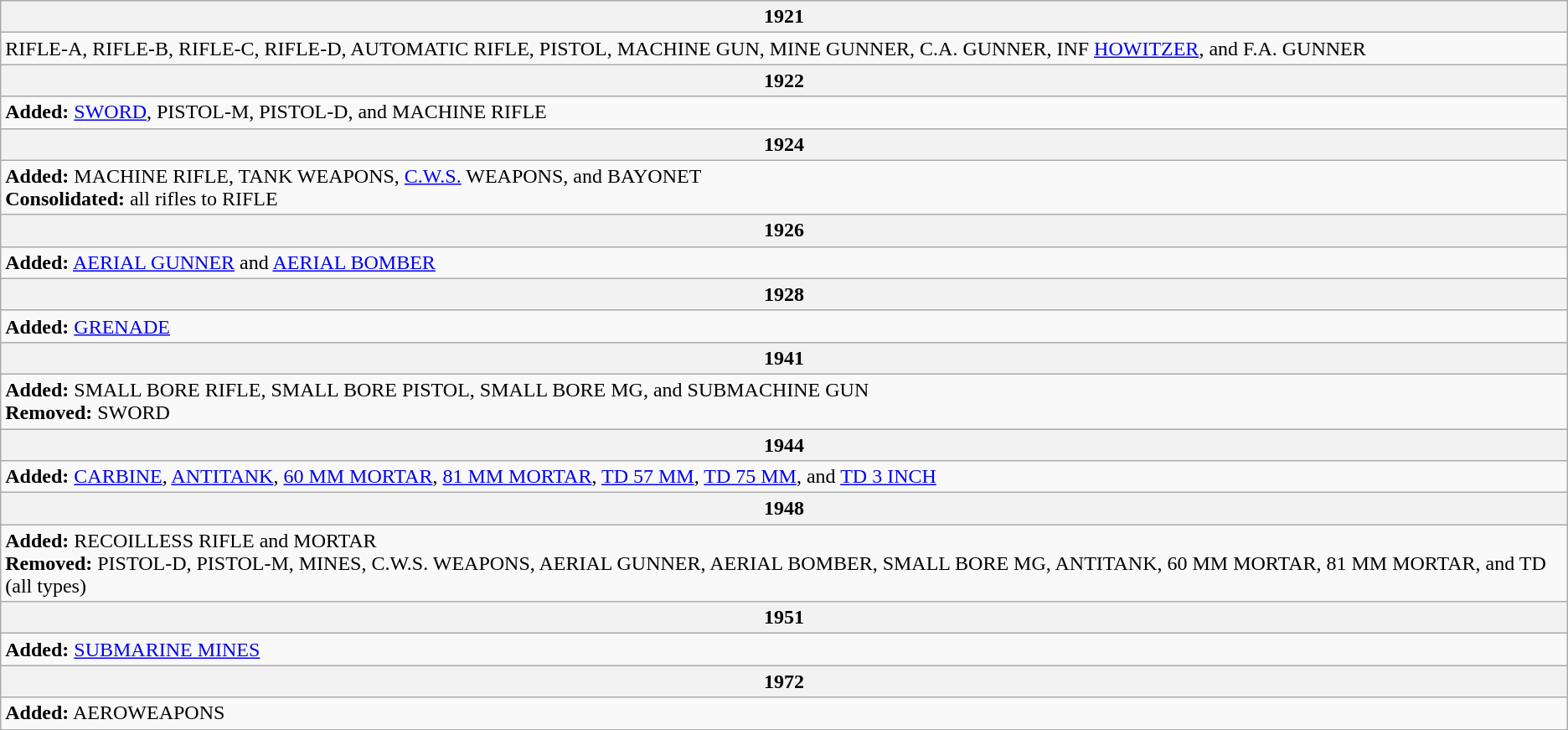<table class="wikitable">
<tr>
<th><strong>1921</strong></th>
</tr>
<tr>
<td>RIFLE-A, RIFLE-B, RIFLE-C, RIFLE-D, AUTOMATIC RIFLE, PISTOL, MACHINE GUN, MINE GUNNER, C.A. GUNNER, INF <a href='#'>HOWITZER</a>, and F.A. GUNNER</td>
</tr>
<tr>
<th><strong>1922</strong></th>
</tr>
<tr>
<td><strong>Added:</strong> <a href='#'>SWORD</a>, PISTOL-M, PISTOL-D, and MACHINE RIFLE</td>
</tr>
<tr>
<th><strong>1924</strong></th>
</tr>
<tr>
<td><strong>Added:</strong> MACHINE RIFLE, TANK WEAPONS, <a href='#'>C.W.S.</a> WEAPONS, and BAYONET<br><strong>Consolidated:</strong> all rifles to RIFLE</td>
</tr>
<tr>
<th><strong>1926</strong></th>
</tr>
<tr>
<td><strong>Added:</strong> <a href='#'>AERIAL GUNNER</a> and <a href='#'>AERIAL BOMBER</a></td>
</tr>
<tr>
<th><strong>1928</strong></th>
</tr>
<tr>
<td><strong>Added:</strong> <a href='#'>GRENADE</a></td>
</tr>
<tr>
<th><strong>1941</strong></th>
</tr>
<tr>
<td><strong>Added:</strong> SMALL BORE RIFLE, SMALL BORE PISTOL, SMALL BORE MG, and SUBMACHINE GUN<br><strong>Removed:</strong> SWORD</td>
</tr>
<tr>
<th><strong>1944</strong></th>
</tr>
<tr>
<td><strong>Added:</strong> <a href='#'>CARBINE</a>, <a href='#'>ANTITANK</a>, <a href='#'>60 MM MORTAR</a>, <a href='#'>81 MM MORTAR</a>, <a href='#'>TD 57 MM</a>, <a href='#'>TD 75 MM</a>, and <a href='#'>TD 3 INCH</a></td>
</tr>
<tr>
<th><strong>1948</strong></th>
</tr>
<tr>
<td><strong>Added:</strong> RECOILLESS RIFLE and MORTAR<br><strong>Removed:</strong> PISTOL-D, PISTOL-M, MINES, C.W.S. WEAPONS, AERIAL GUNNER, AERIAL BOMBER, SMALL BORE MG, ANTITANK, 60 MM MORTAR, 81 MM MORTAR, and TD (all types)</td>
</tr>
<tr>
<th><strong>1951</strong></th>
</tr>
<tr>
<td><strong>Added:</strong> <a href='#'>SUBMARINE MINES</a></td>
</tr>
<tr>
<th><strong>1972</strong></th>
</tr>
<tr>
<td><strong>Added:</strong> AEROWEAPONS</td>
</tr>
</table>
